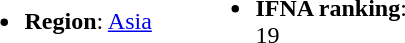<table>
<tr>
<td width=150px><br><ul><li><strong>Region</strong>: <a href='#'>Asia</a></li></ul></td>
<td width=150px><br><ul><li><strong>IFNA ranking</strong>: 19</li></ul></td>
</tr>
</table>
